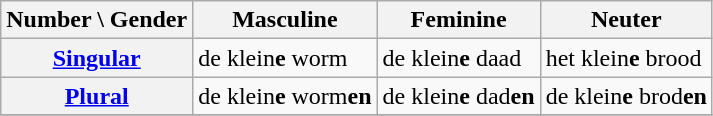<table class="wikitable">
<tr>
<th>Number \ Gender</th>
<th>Masculine</th>
<th>Feminine</th>
<th>Neuter</th>
</tr>
<tr>
<th><a href='#'>Singular</a></th>
<td>de klein<strong>e</strong> worm</td>
<td>de klein<strong>e</strong> daad</td>
<td>het klein<strong>e</strong> brood</td>
</tr>
<tr>
<th><a href='#'>Plural</a></th>
<td>de klein<strong>e</strong> worm<strong>en</strong></td>
<td>de klein<strong>e</strong> dad<strong>en</strong></td>
<td>de klein<strong>e</strong> brod<strong>en</strong></td>
</tr>
<tr>
</tr>
</table>
